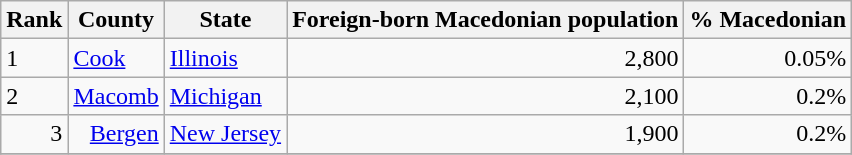<table class="wikitable sortable" style="text-align:right; margin-right:60px">
<tr>
<th>Rank</th>
<th>County</th>
<th>State</th>
<th>Foreign-born Macedonian population</th>
<th>% Macedonian</th>
</tr>
<tr>
<td align="left">1</td>
<td align="left"><a href='#'>Cook</a></td>
<td align="left"><a href='#'>Illinois</a></td>
<td>2,800</td>
<td>0.05%</td>
</tr>
<tr>
<td align="left">2</td>
<td align="left"><a href='#'>Macomb</a></td>
<td align="left"><a href='#'>Michigan</a></td>
<td>2,100</td>
<td>0.2%</td>
</tr>
<tr>
<td>3</td>
<td><a href='#'>Bergen</a></td>
<td><a href='#'>New Jersey</a></td>
<td>1,900</td>
<td>0.2%</td>
</tr>
<tr>
</tr>
</table>
